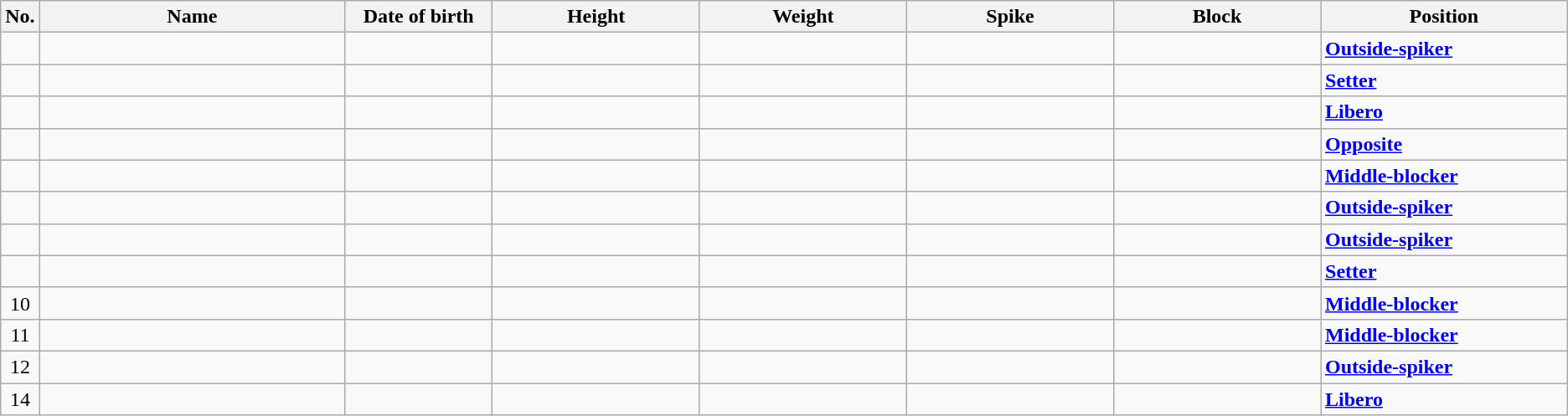<table class="wikitable sortable" style="font-size:100%; text-align:center;">
<tr>
<th>No.</th>
<th style="width:15em">Name</th>
<th style="width:7em">Date of birth</th>
<th style="width:10em">Height</th>
<th style="width:10em">Weight</th>
<th style="width:10em">Spike</th>
<th style="width:10em">Block</th>
<th style="width:12em">Position</th>
</tr>
<tr>
<td></td>
<td align=left></td>
<td align=right></td>
<td></td>
<td></td>
<td></td>
<td></td>
<td align=left><strong><a href='#'>Outside-spiker</a></strong></td>
</tr>
<tr>
<td></td>
<td align=left></td>
<td align=right></td>
<td></td>
<td></td>
<td></td>
<td></td>
<td align=left><strong><a href='#'>Setter</a></strong></td>
</tr>
<tr>
<td></td>
<td align=left></td>
<td align=right></td>
<td></td>
<td></td>
<td></td>
<td></td>
<td align=left><strong><a href='#'>Libero</a></strong></td>
</tr>
<tr>
<td></td>
<td align=left></td>
<td align=right></td>
<td></td>
<td></td>
<td></td>
<td></td>
<td align=left><strong><a href='#'>Opposite</a></strong></td>
</tr>
<tr>
<td></td>
<td align=left></td>
<td align=right></td>
<td></td>
<td></td>
<td></td>
<td></td>
<td align=left><strong><a href='#'>Middle-blocker</a></strong></td>
</tr>
<tr>
<td></td>
<td align=left></td>
<td align=right></td>
<td></td>
<td></td>
<td></td>
<td></td>
<td align=left><strong><a href='#'>Outside-spiker</a></strong></td>
</tr>
<tr>
<td></td>
<td align=left></td>
<td align=right></td>
<td></td>
<td></td>
<td></td>
<td></td>
<td align=left><strong><a href='#'>Outside-spiker</a></strong></td>
</tr>
<tr>
<td></td>
<td align=left></td>
<td align=right></td>
<td></td>
<td></td>
<td></td>
<td></td>
<td align=left><strong><a href='#'>Setter</a></strong></td>
</tr>
<tr>
<td>10</td>
<td align=left></td>
<td align=right></td>
<td></td>
<td></td>
<td></td>
<td></td>
<td align=left><strong><a href='#'>Middle-blocker</a></strong></td>
</tr>
<tr>
<td>11</td>
<td align=left></td>
<td align=right></td>
<td></td>
<td></td>
<td></td>
<td></td>
<td align=left><strong><a href='#'>Middle-blocker</a></strong></td>
</tr>
<tr>
<td>12</td>
<td align=left></td>
<td align=right></td>
<td></td>
<td></td>
<td></td>
<td></td>
<td align=left><strong><a href='#'>Outside-spiker</a></strong></td>
</tr>
<tr>
<td>14</td>
<td align=left></td>
<td align=right></td>
<td></td>
<td></td>
<td></td>
<td></td>
<td align=left><strong><a href='#'>Libero</a></strong></td>
</tr>
</table>
